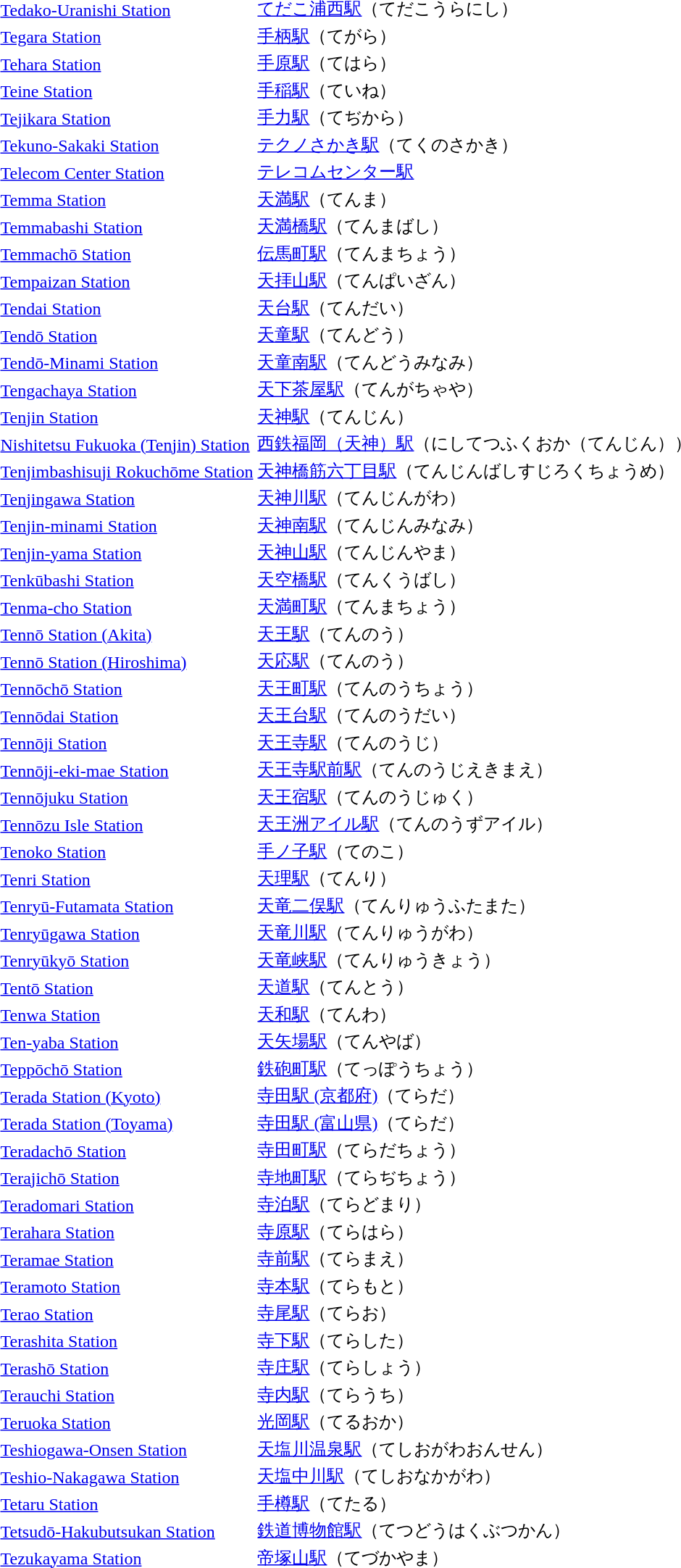<table>
<tr>
<td><a href='#'>Tedako-Uranishi Station</a></td>
<td><a href='#'>てだこ浦西駅</a>（てだこうらにし）</td>
</tr>
<tr>
<td><a href='#'>Tegara Station</a></td>
<td><a href='#'>手柄駅</a>（てがら）</td>
</tr>
<tr>
<td><a href='#'>Tehara Station</a></td>
<td><a href='#'>手原駅</a>（てはら）</td>
</tr>
<tr>
<td><a href='#'>Teine Station</a></td>
<td><a href='#'>手稲駅</a>（ていね）</td>
</tr>
<tr>
<td><a href='#'>Tejikara Station</a></td>
<td><a href='#'>手力駅</a>（てぢから）</td>
</tr>
<tr>
<td><a href='#'>Tekuno-Sakaki Station</a></td>
<td><a href='#'>テクノさかき駅</a>（てくのさかき）</td>
</tr>
<tr>
<td><a href='#'>Telecom Center Station</a></td>
<td><a href='#'>テレコムセンター駅</a></td>
</tr>
<tr>
<td><a href='#'>Temma Station</a></td>
<td><a href='#'>天満駅</a>（てんま）</td>
</tr>
<tr>
<td><a href='#'>Temmabashi Station</a></td>
<td><a href='#'>天満橋駅</a>（てんまばし）</td>
</tr>
<tr>
<td><a href='#'>Temmachō Station</a></td>
<td><a href='#'>伝馬町駅</a>（てんまちょう）</td>
</tr>
<tr>
<td><a href='#'>Tempaizan Station</a></td>
<td><a href='#'>天拝山駅</a>（てんぱいざん）</td>
</tr>
<tr>
<td><a href='#'>Tendai Station</a></td>
<td><a href='#'>天台駅</a>（てんだい）</td>
</tr>
<tr>
<td><a href='#'>Tendō Station</a></td>
<td><a href='#'>天童駅</a>（てんどう）</td>
</tr>
<tr>
<td><a href='#'>Tendō-Minami Station</a></td>
<td><a href='#'>天童南駅</a>（てんどうみなみ）</td>
</tr>
<tr>
<td><a href='#'>Tengachaya Station</a></td>
<td><a href='#'>天下茶屋駅</a>（てんがちゃや）</td>
</tr>
<tr>
<td><a href='#'>Tenjin Station</a></td>
<td><a href='#'>天神駅</a>（てんじん）</td>
</tr>
<tr>
<td><a href='#'>Nishitetsu Fukuoka (Tenjin) Station</a></td>
<td><a href='#'>西鉄福岡（天神）駅</a>（にしてつふくおか（てんじん））</td>
</tr>
<tr>
<td><a href='#'>Tenjimbashisuji Rokuchōme Station</a></td>
<td><a href='#'>天神橋筋六丁目駅</a>（てんじんばしすじろくちょうめ）</td>
</tr>
<tr>
<td><a href='#'>Tenjingawa Station</a></td>
<td><a href='#'>天神川駅</a>（てんじんがわ）</td>
</tr>
<tr>
<td><a href='#'>Tenjin-minami Station</a></td>
<td><a href='#'>天神南駅</a>（てんじんみなみ）</td>
</tr>
<tr>
<td><a href='#'>Tenjin-yama Station</a></td>
<td><a href='#'>天神山駅</a>（てんじんやま）</td>
</tr>
<tr>
<td><a href='#'>Tenkūbashi Station</a></td>
<td><a href='#'>天空橋駅</a>（てんくうばし）</td>
</tr>
<tr>
<td><a href='#'>Tenma-cho Station</a></td>
<td><a href='#'>天満町駅</a>（てんまちょう）</td>
</tr>
<tr>
<td><a href='#'>Tennō Station (Akita)</a></td>
<td><a href='#'>天王駅</a>（てんのう）</td>
</tr>
<tr>
<td><a href='#'>Tennō Station (Hiroshima)</a></td>
<td><a href='#'>天応駅</a>（てんのう）</td>
</tr>
<tr>
<td><a href='#'>Tennōchō Station</a></td>
<td><a href='#'>天王町駅</a>（てんのうちょう）</td>
</tr>
<tr>
<td><a href='#'>Tennōdai Station</a></td>
<td><a href='#'>天王台駅</a>（てんのうだい）</td>
</tr>
<tr>
<td><a href='#'>Tennōji Station</a></td>
<td><a href='#'>天王寺駅</a>（てんのうじ）</td>
</tr>
<tr>
<td><a href='#'>Tennōji-eki-mae Station</a></td>
<td><a href='#'>天王寺駅前駅</a>（てんのうじえきまえ）</td>
</tr>
<tr>
<td><a href='#'>Tennōjuku Station</a></td>
<td><a href='#'>天王宿駅</a>（てんのうじゅく）</td>
</tr>
<tr>
<td><a href='#'>Tennōzu Isle Station</a></td>
<td><a href='#'>天王洲アイル駅</a>（てんのうずアイル）</td>
</tr>
<tr>
<td><a href='#'>Tenoko Station</a></td>
<td><a href='#'>手ノ子駅</a>（てのこ）</td>
</tr>
<tr>
<td><a href='#'>Tenri Station</a></td>
<td><a href='#'>天理駅</a>（てんり）</td>
</tr>
<tr>
<td><a href='#'>Tenryū-Futamata Station</a></td>
<td><a href='#'>天竜二俣駅</a>（てんりゅうふたまた）</td>
</tr>
<tr>
<td><a href='#'>Tenryūgawa Station</a></td>
<td><a href='#'>天竜川駅</a>（てんりゅうがわ）</td>
</tr>
<tr>
<td><a href='#'>Tenryūkyō Station</a></td>
<td><a href='#'>天竜峡駅</a>（てんりゅうきょう）</td>
</tr>
<tr>
<td><a href='#'>Tentō Station</a></td>
<td><a href='#'>天道駅</a>（てんとう）</td>
</tr>
<tr>
<td><a href='#'>Tenwa Station</a></td>
<td><a href='#'>天和駅</a>（てんわ）</td>
</tr>
<tr>
<td><a href='#'>Ten-yaba Station</a></td>
<td><a href='#'>天矢場駅</a>（てんやば）</td>
</tr>
<tr>
<td><a href='#'>Teppōchō Station</a></td>
<td><a href='#'>鉄砲町駅</a>（てっぽうちょう）</td>
</tr>
<tr>
<td><a href='#'>Terada Station (Kyoto)</a></td>
<td><a href='#'>寺田駅 (京都府)</a>（てらだ）</td>
</tr>
<tr>
<td><a href='#'>Terada Station (Toyama)</a></td>
<td><a href='#'>寺田駅 (富山県)</a>（てらだ）</td>
</tr>
<tr>
<td><a href='#'>Teradachō Station</a></td>
<td><a href='#'>寺田町駅</a>（てらだちょう）</td>
</tr>
<tr>
<td><a href='#'>Terajichō Station</a></td>
<td><a href='#'>寺地町駅</a>（てらぢちょう）</td>
</tr>
<tr>
<td><a href='#'>Teradomari Station</a></td>
<td><a href='#'>寺泊駅</a>（てらどまり）</td>
</tr>
<tr>
<td><a href='#'>Terahara Station</a></td>
<td><a href='#'>寺原駅</a>（てらはら）</td>
</tr>
<tr>
<td><a href='#'>Teramae Station</a></td>
<td><a href='#'>寺前駅</a>（てらまえ）</td>
</tr>
<tr>
<td><a href='#'>Teramoto Station</a></td>
<td><a href='#'>寺本駅</a>（てらもと）</td>
</tr>
<tr>
<td><a href='#'>Terao Station</a></td>
<td><a href='#'>寺尾駅</a>（てらお）</td>
</tr>
<tr>
<td><a href='#'>Terashita Station</a></td>
<td><a href='#'>寺下駅</a>（てらした）</td>
</tr>
<tr>
<td><a href='#'>Terashō Station</a></td>
<td><a href='#'>寺庄駅</a>（てらしょう）</td>
</tr>
<tr>
<td><a href='#'>Terauchi Station</a></td>
<td><a href='#'>寺内駅</a>（てらうち）</td>
</tr>
<tr>
<td><a href='#'>Teruoka Station</a></td>
<td><a href='#'>光岡駅</a>（てるおか）</td>
</tr>
<tr>
<td><a href='#'>Teshiogawa-Onsen Station</a></td>
<td><a href='#'>天塩川温泉駅</a>（てしおがわおんせん）</td>
</tr>
<tr>
<td><a href='#'>Teshio-Nakagawa Station</a></td>
<td><a href='#'>天塩中川駅</a>（てしおなかがわ）</td>
</tr>
<tr>
<td><a href='#'>Tetaru Station</a></td>
<td><a href='#'>手樽駅</a>（てたる）</td>
</tr>
<tr>
<td><a href='#'>Tetsudō-Hakubutsukan Station</a></td>
<td><a href='#'>鉄道博物館駅</a>（てつどうはくぶつかん）</td>
</tr>
<tr>
<td><a href='#'>Tezukayama Station</a></td>
<td><a href='#'>帝塚山駅</a>（てづかやま）</td>
</tr>
</table>
